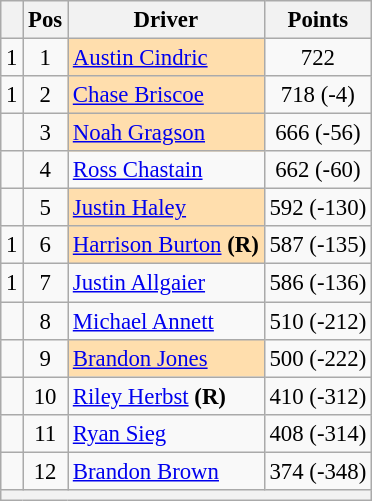<table class="wikitable" style="font-size: 95%;">
<tr>
<th></th>
<th>Pos</th>
<th>Driver</th>
<th>Points</th>
</tr>
<tr>
<td align="left"> 1</td>
<td style="text-align:center;">1</td>
<td style="background:#FFDEAD;"><a href='#'>Austin Cindric</a></td>
<td style="text-align:center;">722</td>
</tr>
<tr>
<td align="left"> 1</td>
<td style="text-align:center;">2</td>
<td style="background:#FFDEAD;"><a href='#'>Chase Briscoe</a></td>
<td style="text-align:center;">718 (-4)</td>
</tr>
<tr>
<td align="left"></td>
<td style="text-align:center;">3</td>
<td style="background:#FFDEAD;"><a href='#'>Noah Gragson</a></td>
<td style="text-align:center;">666 (-56)</td>
</tr>
<tr>
<td align="left"></td>
<td style="text-align:center;">4</td>
<td><a href='#'>Ross Chastain</a></td>
<td style="text-align:center;">662 (-60)</td>
</tr>
<tr>
<td align="left"></td>
<td style="text-align:center;">5</td>
<td style="background:#FFDEAD;"><a href='#'>Justin Haley</a></td>
<td style="text-align:center;">592 (-130)</td>
</tr>
<tr>
<td align="left"> 1</td>
<td style="text-align:center;">6</td>
<td style="background:#FFDEAD;"><a href='#'>Harrison Burton</a> <strong>(R)</strong></td>
<td style="text-align:center;">587 (-135)</td>
</tr>
<tr>
<td align="left"> 1</td>
<td style="text-align:center;">7</td>
<td><a href='#'>Justin Allgaier</a></td>
<td style="text-align:center;">586 (-136)</td>
</tr>
<tr>
<td align="left"></td>
<td style="text-align:center;">8</td>
<td><a href='#'>Michael Annett</a></td>
<td style="text-align:center;">510 (-212)</td>
</tr>
<tr>
<td align="left"></td>
<td style="text-align:center;">9</td>
<td style="background:#FFDEAD;"><a href='#'>Brandon Jones</a></td>
<td style="text-align:center;">500 (-222)</td>
</tr>
<tr>
<td align="left"></td>
<td style="text-align:center;">10</td>
<td><a href='#'>Riley Herbst</a> <strong>(R)</strong></td>
<td style="text-align:center;">410 (-312)</td>
</tr>
<tr>
<td align="left"></td>
<td style="text-align:center;">11</td>
<td><a href='#'>Ryan Sieg</a></td>
<td style="text-align:center;">408 (-314)</td>
</tr>
<tr>
<td align="left"></td>
<td style="text-align:center;">12</td>
<td><a href='#'>Brandon Brown</a></td>
<td style="text-align:center;">374 (-348)</td>
</tr>
<tr class="sortbottom">
<th colspan="4"></th>
</tr>
</table>
